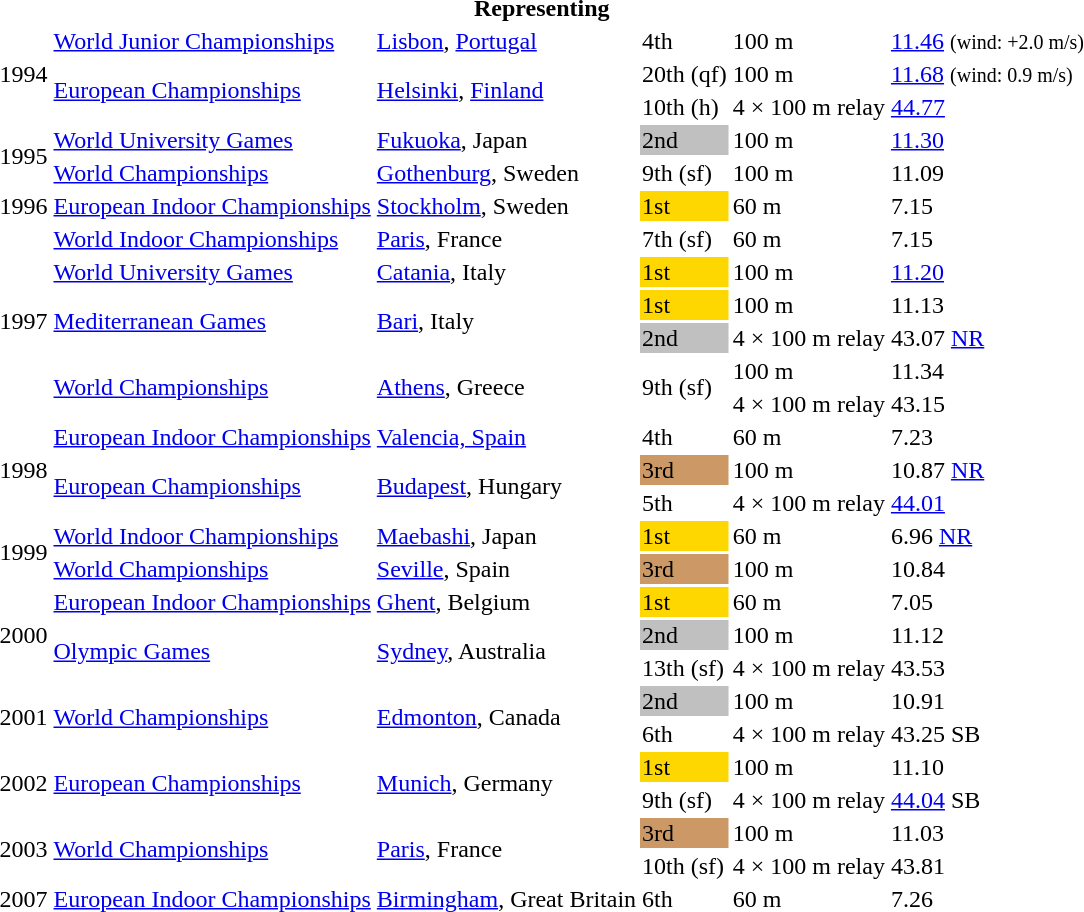<table>
<tr>
<th colspan="6">Representing </th>
</tr>
<tr>
<td rowspan=3>1994</td>
<td><a href='#'>World Junior Championships</a></td>
<td><a href='#'>Lisbon</a>, <a href='#'>Portugal</a></td>
<td>4th</td>
<td>100 m</td>
<td><a href='#'>11.46</a> <small>(wind: +2.0 m/s)</small></td>
</tr>
<tr>
<td rowspan=2><a href='#'>European Championships</a></td>
<td rowspan=2><a href='#'>Helsinki</a>, <a href='#'>Finland</a></td>
<td>20th (qf)</td>
<td>100 m</td>
<td><a href='#'>11.68</a> <small>(wind: 0.9 m/s)</small></td>
</tr>
<tr>
<td>10th (h)</td>
<td>4 × 100 m relay</td>
<td><a href='#'>44.77</a></td>
</tr>
<tr>
<td rowspan=2>1995</td>
<td><a href='#'>World University Games</a></td>
<td><a href='#'>Fukuoka</a>, Japan</td>
<td bgcolor="silver">2nd</td>
<td>100 m</td>
<td><a href='#'>11.30</a></td>
</tr>
<tr>
<td><a href='#'>World Championships</a></td>
<td><a href='#'>Gothenburg</a>, Sweden</td>
<td>9th (sf)</td>
<td>100 m</td>
<td>11.09</td>
</tr>
<tr>
<td>1996</td>
<td><a href='#'>European Indoor Championships</a></td>
<td><a href='#'>Stockholm</a>, Sweden</td>
<td bgcolor="gold">1st</td>
<td>60 m</td>
<td>7.15</td>
</tr>
<tr>
<td rowspan=6>1997</td>
<td><a href='#'>World Indoor Championships</a></td>
<td><a href='#'>Paris</a>, France</td>
<td>7th (sf)</td>
<td>60 m</td>
<td>7.15</td>
</tr>
<tr>
<td><a href='#'>World University Games</a></td>
<td><a href='#'>Catania</a>, Italy</td>
<td bgcolor="gold">1st</td>
<td>100 m</td>
<td><a href='#'>11.20</a></td>
</tr>
<tr>
<td rowspan=2><a href='#'>Mediterranean Games</a></td>
<td rowspan=2><a href='#'>Bari</a>, Italy</td>
<td bgcolor="gold">1st</td>
<td>100 m</td>
<td>11.13</td>
</tr>
<tr>
<td bgcolor="silver">2nd</td>
<td>4 × 100 m relay</td>
<td>43.07 <a href='#'>NR</a></td>
</tr>
<tr>
<td rowspan=2><a href='#'>World Championships</a></td>
<td rowspan=2><a href='#'>Athens</a>, Greece</td>
<td rowspan=2>9th (sf)</td>
<td>100 m</td>
<td>11.34</td>
</tr>
<tr>
<td>4 × 100 m relay</td>
<td>43.15</td>
</tr>
<tr>
<td rowspan=3>1998</td>
<td><a href='#'>European Indoor Championships</a></td>
<td><a href='#'>Valencia, Spain</a></td>
<td>4th</td>
<td>60 m</td>
<td>7.23</td>
</tr>
<tr>
<td rowspan=2><a href='#'>European Championships</a></td>
<td rowspan=2><a href='#'>Budapest</a>, Hungary</td>
<td bgcolor="cc9966">3rd</td>
<td>100 m</td>
<td>10.87 <a href='#'>NR</a></td>
</tr>
<tr>
<td>5th</td>
<td>4 × 100 m relay</td>
<td><a href='#'>44.01</a></td>
</tr>
<tr>
<td rowspan=2>1999</td>
<td><a href='#'>World Indoor Championships</a></td>
<td><a href='#'>Maebashi</a>, Japan</td>
<td bgcolor="gold">1st</td>
<td>60 m</td>
<td>6.96 <a href='#'>NR</a></td>
</tr>
<tr>
<td><a href='#'>World Championships</a></td>
<td><a href='#'>Seville</a>, Spain</td>
<td bgcolor="cc9966">3rd</td>
<td>100 m</td>
<td>10.84</td>
</tr>
<tr>
<td rowspan=3>2000</td>
<td><a href='#'>European Indoor Championships</a></td>
<td><a href='#'>Ghent</a>, Belgium</td>
<td bgcolor="gold">1st</td>
<td>60 m</td>
<td>7.05</td>
</tr>
<tr>
<td rowspan=2><a href='#'>Olympic Games</a></td>
<td rowspan=2><a href='#'>Sydney</a>, Australia</td>
<td bgcolor="silver">2nd</td>
<td>100 m</td>
<td>11.12</td>
</tr>
<tr>
<td>13th (sf)</td>
<td>4 × 100 m relay</td>
<td>43.53</td>
</tr>
<tr>
<td rowspan=2>2001</td>
<td rowspan=2><a href='#'>World Championships</a></td>
<td rowspan=2><a href='#'>Edmonton</a>, Canada</td>
<td bgcolor="silver">2nd</td>
<td>100 m</td>
<td>10.91</td>
</tr>
<tr>
<td>6th</td>
<td>4 × 100 m relay</td>
<td>43.25 SB</td>
</tr>
<tr>
<td rowspan=2>2002</td>
<td rowspan=2><a href='#'>European Championships</a></td>
<td rowspan=2><a href='#'>Munich</a>, Germany</td>
<td bgcolor="gold">1st</td>
<td>100 m</td>
<td>11.10</td>
</tr>
<tr>
<td>9th (sf)</td>
<td>4 × 100 m relay</td>
<td><a href='#'>44.04</a> SB</td>
</tr>
<tr>
<td rowspan=2>2003</td>
<td rowspan=2><a href='#'>World Championships</a></td>
<td rowspan=2><a href='#'>Paris</a>, France</td>
<td bgcolor=cc9966>3rd</td>
<td>100 m</td>
<td>11.03</td>
</tr>
<tr>
<td>10th (sf)</td>
<td>4 × 100 m relay</td>
<td>43.81</td>
</tr>
<tr>
<td>2007</td>
<td><a href='#'>European Indoor Championships</a></td>
<td><a href='#'>Birmingham</a>, Great Britain</td>
<td>6th</td>
<td>60 m</td>
<td>7.26</td>
</tr>
</table>
